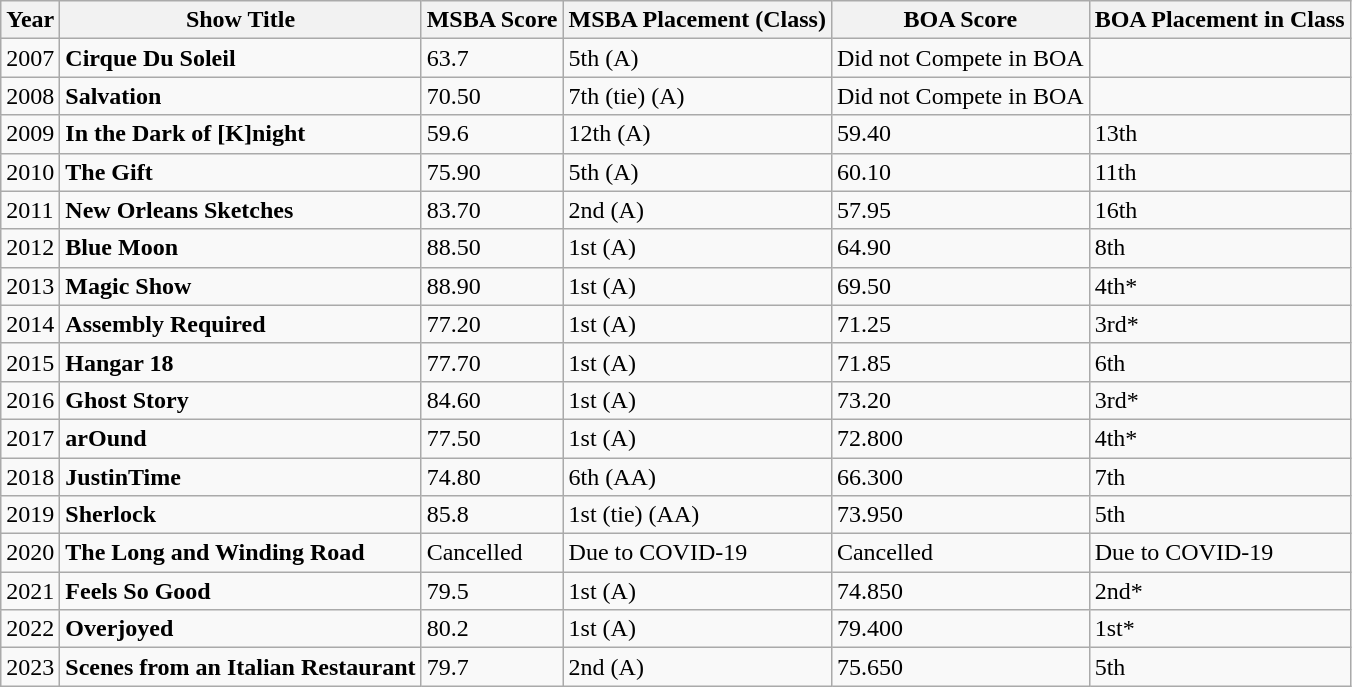<table class="wikitable">
<tr>
<th>Year</th>
<th>Show Title</th>
<th>MSBA Score</th>
<th>MSBA Placement (Class)</th>
<th>BOA Score</th>
<th>BOA Placement in Class</th>
</tr>
<tr>
<td>2007</td>
<td><strong>Cirque Du Soleil</strong></td>
<td>63.7</td>
<td>5th (A)</td>
<td>Did not Compete in BOA</td>
<td></td>
</tr>
<tr>
<td>2008</td>
<td><strong>Salvation</strong></td>
<td>70.50</td>
<td>7th (tie) (A)</td>
<td>Did not Compete in BOA</td>
<td></td>
</tr>
<tr>
<td>2009</td>
<td><strong>In the Dark of [K]night</strong></td>
<td>59.6</td>
<td>12th (A)</td>
<td>59.40</td>
<td>13th</td>
</tr>
<tr>
<td>2010</td>
<td><strong>The Gift</strong></td>
<td>75.90</td>
<td>5th (A)</td>
<td>60.10</td>
<td>11th</td>
</tr>
<tr>
<td>2011</td>
<td><strong>New Orleans Sketches</strong></td>
<td>83.70</td>
<td>2nd (A)</td>
<td>57.95</td>
<td>16th</td>
</tr>
<tr>
<td>2012</td>
<td><strong>Blue Moon</strong></td>
<td>88.50</td>
<td>1st (A)</td>
<td>64.90</td>
<td>8th</td>
</tr>
<tr>
<td>2013</td>
<td><strong>Magic Show</strong></td>
<td>88.90</td>
<td>1st (A)</td>
<td>69.50</td>
<td>4th*</td>
</tr>
<tr>
<td>2014</td>
<td><strong>Assembly Required</strong></td>
<td>77.20</td>
<td>1st (A)</td>
<td>71.25</td>
<td>3rd*</td>
</tr>
<tr>
<td>2015</td>
<td><strong>Hangar 18</strong></td>
<td>77.70</td>
<td>1st (A)</td>
<td>71.85</td>
<td>6th</td>
</tr>
<tr>
<td>2016</td>
<td><strong>Ghost Story</strong></td>
<td>84.60</td>
<td>1st (A)</td>
<td>73.20</td>
<td>3rd*</td>
</tr>
<tr>
<td>2017</td>
<td><strong>arOund</strong></td>
<td>77.50</td>
<td>1st (A)</td>
<td>72.800</td>
<td>4th*</td>
</tr>
<tr>
<td>2018</td>
<td><strong>JustinTime</strong></td>
<td>74.80</td>
<td>6th (AA)</td>
<td>66.300</td>
<td>7th</td>
</tr>
<tr>
<td>2019</td>
<td><strong>Sherlock</strong></td>
<td>85.8</td>
<td>1st (tie) (AA)</td>
<td>73.950</td>
<td>5th</td>
</tr>
<tr>
<td>2020</td>
<td><strong>The Long and Winding Road</strong></td>
<td>Cancelled</td>
<td>Due to COVID-19</td>
<td>Cancelled</td>
<td>Due to COVID-19</td>
</tr>
<tr>
<td>2021</td>
<td><strong>Feels So Good</strong></td>
<td>79.5</td>
<td>1st (A)</td>
<td>74.850</td>
<td>2nd*</td>
</tr>
<tr>
<td>2022</td>
<td><strong>Overjoyed</strong></td>
<td>80.2</td>
<td>1st (A)</td>
<td>79.400</td>
<td>1st*</td>
</tr>
<tr>
<td>2023</td>
<td><strong>Scenes from an Italian Restaurant</strong></td>
<td>79.7</td>
<td>2nd (A)</td>
<td>75.650</td>
<td>5th</td>
</tr>
</table>
